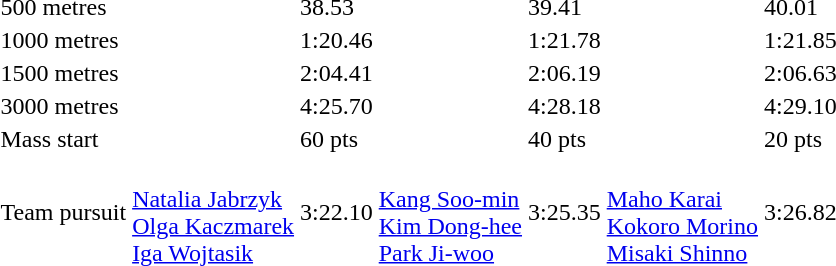<table>
<tr>
<td>500 metres<br></td>
<td></td>
<td>38.53</td>
<td></td>
<td>39.41</td>
<td></td>
<td>40.01</td>
</tr>
<tr>
<td>1000 metres<br></td>
<td></td>
<td>1:20.46</td>
<td></td>
<td>1:21.78</td>
<td></td>
<td>1:21.85</td>
</tr>
<tr>
<td>1500 metres<br></td>
<td></td>
<td>2:04.41</td>
<td></td>
<td>2:06.19</td>
<td></td>
<td>2:06.63</td>
</tr>
<tr>
<td>3000 metres<br></td>
<td></td>
<td>4:25.70</td>
<td></td>
<td>4:28.18</td>
<td></td>
<td>4:29.10</td>
</tr>
<tr>
<td>Mass start<br></td>
<td></td>
<td>60 pts</td>
<td></td>
<td>40 pts</td>
<td></td>
<td>20 pts</td>
</tr>
<tr>
<td>Team pursuit<br></td>
<td><br><a href='#'>Natalia Jabrzyk</a><br><a href='#'>Olga Kaczmarek</a><br><a href='#'>Iga Wojtasik</a></td>
<td>3:22.10</td>
<td><br><a href='#'>Kang Soo-min</a><br><a href='#'>Kim Dong-hee</a><br><a href='#'>Park Ji-woo</a></td>
<td>3:25.35</td>
<td><br><a href='#'>Maho Karai</a><br><a href='#'>Kokoro Morino</a><br><a href='#'>Misaki Shinno</a></td>
<td>3:26.82</td>
</tr>
</table>
